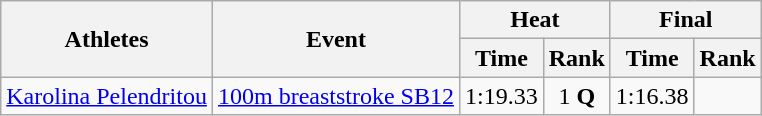<table class=wikitable>
<tr>
<th rowspan="2">Athletes</th>
<th rowspan="2">Event</th>
<th colspan="2">Heat</th>
<th colspan="2">Final</th>
</tr>
<tr>
<th>Time</th>
<th>Rank</th>
<th>Time</th>
<th>Rank</th>
</tr>
<tr align=center>
<td align=left><a href='#'>Karolina Pelendritou</a></td>
<td align=left><a href='#'>100m breaststroke SB12</a></td>
<td>1:19.33</td>
<td>1 <strong>Q</strong></td>
<td>1:16.38</td>
<td></td>
</tr>
</table>
